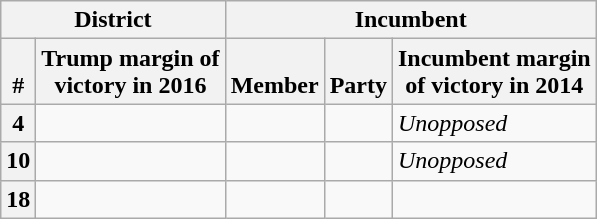<table class="wikitable sortable">
<tr>
<th colspan=2>District</th>
<th colspan=3>Incumbent</th>
</tr>
<tr valign=bottom>
<th>#</th>
<th>Trump margin of<br>victory in 2016</th>
<th>Member</th>
<th>Party</th>
<th>Incumbent margin<br>of victory in 2014</th>
</tr>
<tr>
<th>4</th>
<td></td>
<td></td>
<td></td>
<td><em>Unopposed</em></td>
</tr>
<tr>
<th>10</th>
<td></td>
<td></td>
<td></td>
<td><em>Unopposed</em></td>
</tr>
<tr>
<th>18</th>
<td></td>
<td></td>
<td></td>
<td></td>
</tr>
</table>
